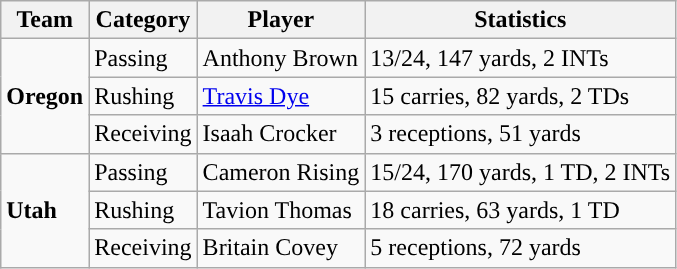<table class="wikitable" style="float: left;">
<tr>
<th>Team</th>
<th>Category</th>
<th>Player</th>
<th>Statistics</th>
</tr>
<tr>
<td rowspan=3><strong>Oregon</strong></td>
<td>Passing</td>
<td>Anthony Brown</td>
<td>13/24, 147 yards, 2 INTs</td>
</tr>
<tr>
<td>Rushing</td>
<td><a href='#'>Travis Dye</a></td>
<td>15 carries, 82 yards, 2 TDs</td>
</tr>
<tr>
<td>Receiving</td>
<td>Isaah Crocker</td>
<td>3 receptions, 51 yards</td>
</tr>
<tr>
<td rowspan=3><strong>Utah</strong></td>
<td>Passing</td>
<td>Cameron Rising</td>
<td>15/24, 170 yards, 1 TD, 2 INTs</td>
</tr>
<tr>
<td>Rushing</td>
<td>Tavion Thomas</td>
<td>18 carries, 63 yards, 1 TD</td>
</tr>
<tr>
<td>Receiving</td>
<td>Britain Covey</td>
<td>5 receptions, 72 yards</td>
</tr>
</table>
